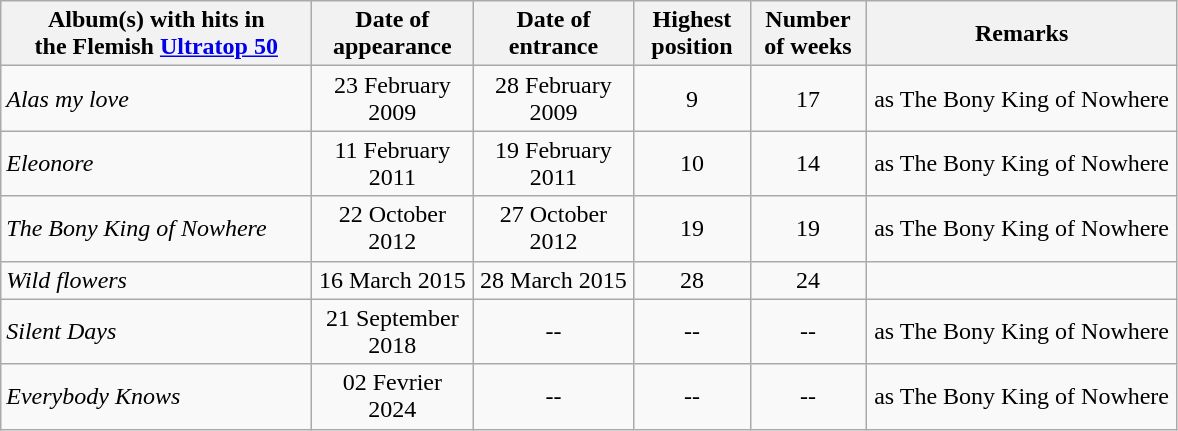<table class="wikitable" style="text-align: center">
<tr>
<th style="width:200px;">Album(s) with hits in<br> the Flemish <a href='#'>Ultratop 50</a></th>
<th style="width:100px;">Date of<br>appearance</th>
<th style="width:100px;">Date of<br>entrance</th>
<th style="width:70px;">Highest<br>position</th>
<th style="width:70px;">Number<br>of weeks</th>
<th style="width:200px;">Remarks</th>
</tr>
<tr>
<td align="left"><em>Alas my love</em></td>
<td>23 February 2009</td>
<td>28 February 2009</td>
<td>9</td>
<td>17</td>
<td>as The Bony King of Nowhere</td>
</tr>
<tr>
<td align="left"><em>Eleonore</em></td>
<td>11 February 2011</td>
<td>19 February 2011</td>
<td>10</td>
<td>14</td>
<td>as The Bony King of Nowhere</td>
</tr>
<tr>
<td align="left"><em>The Bony King of Nowhere</em></td>
<td>22 October 2012</td>
<td>27 October 2012</td>
<td>19</td>
<td>19</td>
<td>as The Bony King of Nowhere</td>
</tr>
<tr>
<td align="left"><em>Wild flowers</em></td>
<td>16 March 2015</td>
<td>28 March 2015</td>
<td>28</td>
<td>24</td>
<td></td>
</tr>
<tr>
<td align="left"><em>Silent Days</em></td>
<td>21 September 2018</td>
<td>--</td>
<td>--</td>
<td>--</td>
<td>as The Bony King of Nowhere</td>
</tr>
<tr>
<td align="left"><em>Everybody Knows</em></td>
<td>02 Fevrier 2024</td>
<td>--</td>
<td>--</td>
<td>--</td>
<td>as The Bony King of Nowhere</td>
</tr>
</table>
